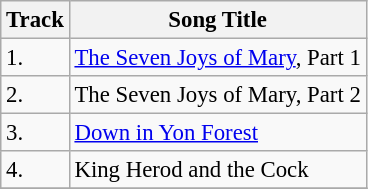<table class="wikitable" style="font-size:95%;">
<tr>
<th>Track</th>
<th>Song Title</th>
</tr>
<tr>
<td>1.</td>
<td><a href='#'>The Seven Joys of Mary</a>, Part 1</td>
</tr>
<tr>
<td>2.</td>
<td>The Seven Joys of Mary, Part 2</td>
</tr>
<tr>
<td>3.</td>
<td><a href='#'>Down in Yon Forest</a></td>
</tr>
<tr>
<td>4.</td>
<td>King Herod and the Cock</td>
</tr>
<tr>
</tr>
</table>
